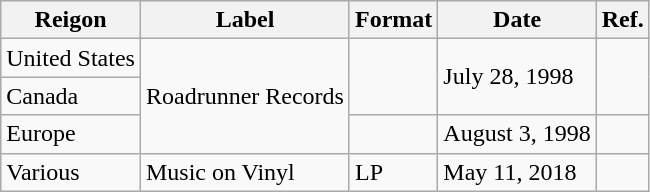<table class="wikitable">
<tr>
<th>Reigon</th>
<th>Label</th>
<th>Format</th>
<th>Date</th>
<th>Ref.</th>
</tr>
<tr>
<td>United States</td>
<td rowspan="3">Roadrunner Records</td>
<td rowspan="2"></td>
<td rowspan="2">July 28, 1998</td>
<td rowspan="2"></td>
</tr>
<tr>
<td>Canada</td>
</tr>
<tr>
<td>Europe</td>
<td></td>
<td>August 3, 1998</td>
<td></td>
</tr>
<tr>
<td>Various</td>
<td>Music on Vinyl</td>
<td>LP</td>
<td>May 11, 2018</td>
<td></td>
</tr>
</table>
